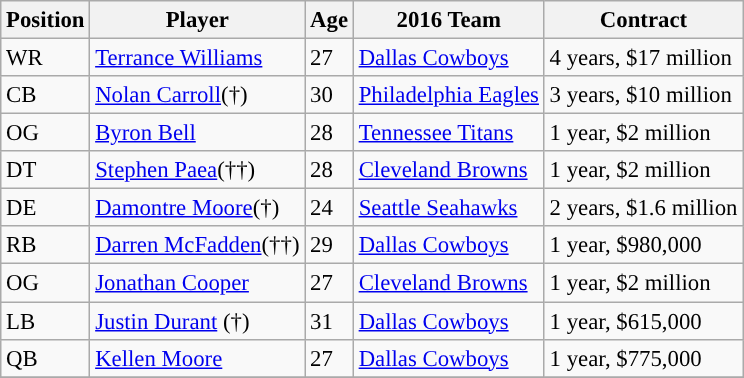<table class="wikitable" style="font-size: 95%; text-align: left">
<tr>
<th>Position</th>
<th>Player</th>
<th>Age</th>
<th>2016 Team</th>
<th>Contract</th>
</tr>
<tr>
<td>WR</td>
<td><a href='#'>Terrance Williams</a></td>
<td>27</td>
<td><a href='#'>Dallas Cowboys</a></td>
<td>4 years, $17 million</td>
</tr>
<tr>
<td>CB</td>
<td><a href='#'>Nolan Carroll</a>(†)</td>
<td>30</td>
<td><a href='#'>Philadelphia Eagles</a></td>
<td>3 years, $10 million</td>
</tr>
<tr>
<td>OG</td>
<td><a href='#'>Byron Bell</a></td>
<td>28</td>
<td><a href='#'>Tennessee Titans</a></td>
<td>1 year, $2 million</td>
</tr>
<tr>
<td>DT</td>
<td><a href='#'>Stephen Paea</a>(††)</td>
<td>28</td>
<td><a href='#'>Cleveland Browns</a></td>
<td>1 year, $2 million</td>
</tr>
<tr>
<td>DE</td>
<td><a href='#'>Damontre Moore</a>(†)</td>
<td>24</td>
<td><a href='#'>Seattle Seahawks</a></td>
<td>2 years, $1.6 million</td>
</tr>
<tr>
<td>RB</td>
<td><a href='#'>Darren McFadden</a>(††)</td>
<td>29</td>
<td><a href='#'>Dallas Cowboys</a></td>
<td>1 year, $980,000</td>
</tr>
<tr>
<td>OG</td>
<td><a href='#'>Jonathan Cooper</a></td>
<td>27</td>
<td><a href='#'>Cleveland Browns</a></td>
<td>1 year, $2 million</td>
</tr>
<tr>
<td>LB</td>
<td><a href='#'>Justin Durant</a> (†)</td>
<td>31</td>
<td><a href='#'>Dallas Cowboys</a></td>
<td>1 year, $615,000</td>
</tr>
<tr>
<td>QB</td>
<td><a href='#'>Kellen Moore</a></td>
<td>27</td>
<td><a href='#'>Dallas Cowboys</a></td>
<td>1 year, $775,000</td>
</tr>
<tr>
</tr>
</table>
